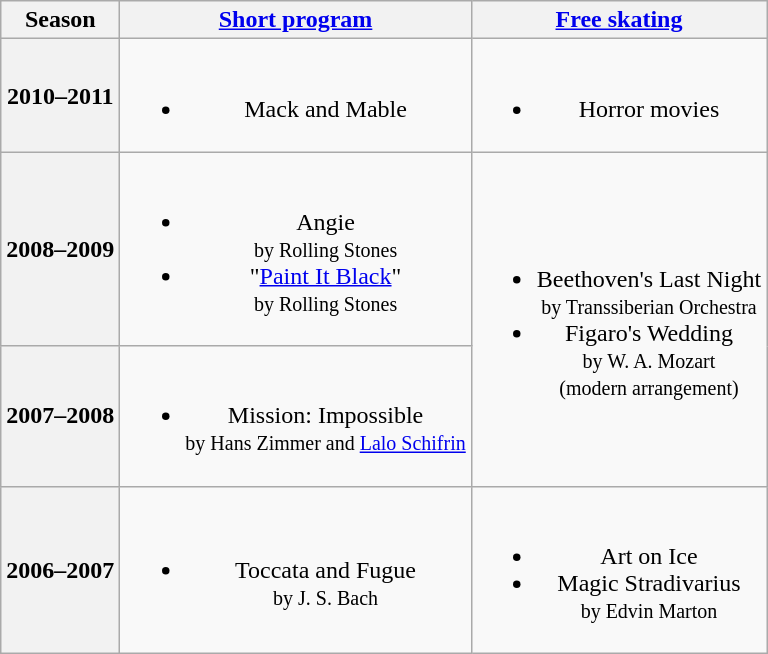<table class="wikitable" style="text-align:center">
<tr>
<th>Season</th>
<th><a href='#'>Short program</a></th>
<th><a href='#'>Free skating</a></th>
</tr>
<tr>
<th>2010–2011 <br> </th>
<td><br><ul><li>Mack and Mable</li></ul></td>
<td><br><ul><li>Horror movies</li></ul></td>
</tr>
<tr>
<th>2008–2009 <br> </th>
<td><br><ul><li>Angie <br><small> by Rolling Stones </small></li><li>"<a href='#'>Paint It Black</a>" <br><small> by Rolling Stones </small></li></ul></td>
<td rowspan=2><br><ul><li>Beethoven's Last Night <br><small> by Transsiberian Orchestra </small></li><li>Figaro's Wedding <br><small> by W. A. Mozart <br> (modern arrangement) </small></li></ul></td>
</tr>
<tr>
<th>2007–2008 <br> </th>
<td><br><ul><li>Mission: Impossible <br><small> by Hans Zimmer and <a href='#'>Lalo Schifrin</a> </small></li></ul></td>
</tr>
<tr>
<th>2006–2007 <br> </th>
<td><br><ul><li>Toccata and Fugue <br><small> by J. S. Bach </small></li></ul></td>
<td><br><ul><li>Art on Ice</li><li>Magic Stradivarius <br><small> by Edvin Marton </small></li></ul></td>
</tr>
</table>
